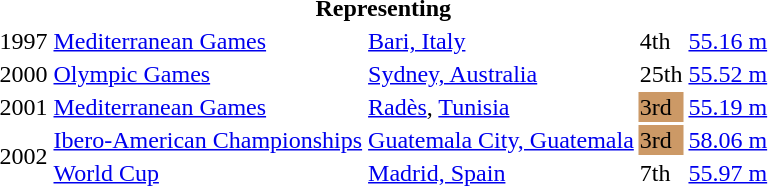<table>
<tr>
<th colspan="5">Representing </th>
</tr>
<tr>
<td>1997</td>
<td><a href='#'>Mediterranean Games</a></td>
<td><a href='#'>Bari, Italy</a></td>
<td>4th</td>
<td><a href='#'>55.16 m</a></td>
</tr>
<tr>
<td>2000</td>
<td><a href='#'>Olympic Games</a></td>
<td><a href='#'>Sydney, Australia</a></td>
<td>25th</td>
<td><a href='#'>55.52 m</a></td>
</tr>
<tr>
<td>2001</td>
<td><a href='#'>Mediterranean Games</a></td>
<td><a href='#'>Radès</a>, <a href='#'>Tunisia</a></td>
<td bgcolor=cc9966>3rd</td>
<td><a href='#'>55.19 m</a></td>
</tr>
<tr>
<td rowspan=2>2002</td>
<td><a href='#'>Ibero-American Championships</a></td>
<td><a href='#'>Guatemala City, Guatemala</a></td>
<td bgcolor=cc9966>3rd</td>
<td><a href='#'>58.06 m</a></td>
</tr>
<tr>
<td><a href='#'>World Cup</a></td>
<td><a href='#'>Madrid, Spain</a></td>
<td>7th</td>
<td><a href='#'>55.97 m</a></td>
</tr>
</table>
